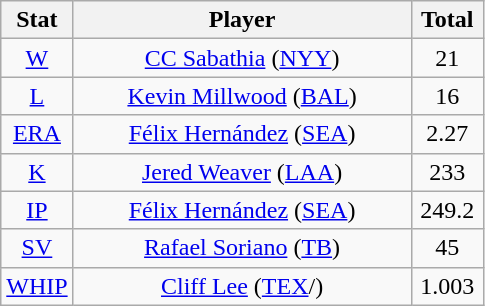<table class="wikitable" style="text-align:center;">
<tr>
<th style="width:15%">Stat</th>
<th>Player</th>
<th style="width:15%">Total</th>
</tr>
<tr>
<td><a href='#'>W</a></td>
<td><a href='#'>CC Sabathia</a> (<a href='#'>NYY</a>)</td>
<td>21</td>
</tr>
<tr>
<td><a href='#'>L</a></td>
<td><a href='#'>Kevin Millwood</a> (<a href='#'>BAL</a>)</td>
<td>16</td>
</tr>
<tr>
<td><a href='#'>ERA</a></td>
<td><a href='#'>Félix Hernández</a> (<a href='#'>SEA</a>)</td>
<td>2.27</td>
</tr>
<tr>
<td><a href='#'>K</a></td>
<td><a href='#'>Jered Weaver</a> (<a href='#'>LAA</a>)</td>
<td>233</td>
</tr>
<tr>
<td><a href='#'>IP</a></td>
<td><a href='#'>Félix Hernández</a> (<a href='#'>SEA</a>)</td>
<td>249.2</td>
</tr>
<tr>
<td><a href='#'>SV</a></td>
<td><a href='#'>Rafael Soriano</a> (<a href='#'>TB</a>)</td>
<td>45</td>
</tr>
<tr>
<td><a href='#'>WHIP</a></td>
<td><a href='#'>Cliff Lee</a> (<a href='#'>TEX</a>/)</td>
<td>1.003</td>
</tr>
</table>
